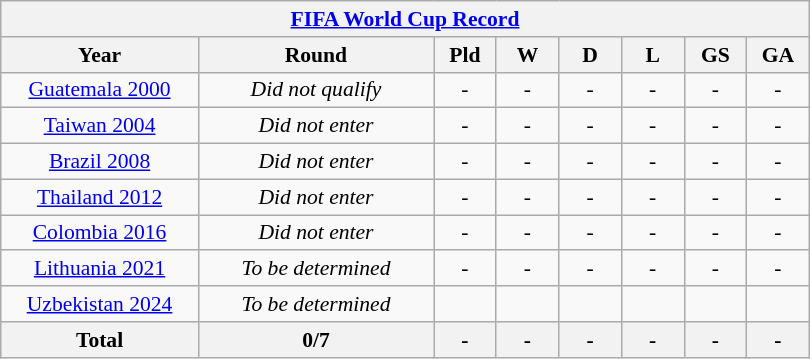<table class="wikitable" style="text-align: center;font-size:90%;">
<tr>
<th colspan=8><a href='#'>FIFA World Cup Record</a></th>
</tr>
<tr>
<th width=125>Year</th>
<th width=150>Round</th>
<th width=35>Pld</th>
<th width=35>W</th>
<th width=35>D</th>
<th width=35>L</th>
<th width=35>GS</th>
<th width=35>GA</th>
</tr>
<tr>
<td><a href='#'>Guatemala 2000</a></td>
<td><em>Did not qualify</em></td>
<td>-</td>
<td>-</td>
<td>-</td>
<td>-</td>
<td>-</td>
<td>-</td>
</tr>
<tr>
<td><a href='#'>Taiwan 2004</a></td>
<td><em>Did not enter</em></td>
<td>-</td>
<td>-</td>
<td>-</td>
<td>-</td>
<td>-</td>
<td>-</td>
</tr>
<tr>
<td><a href='#'>Brazil 2008</a></td>
<td><em>Did not enter</em></td>
<td>-</td>
<td>-</td>
<td>-</td>
<td>-</td>
<td>-</td>
<td>-</td>
</tr>
<tr>
<td><a href='#'>Thailand 2012</a></td>
<td><em>Did not enter</em></td>
<td>-</td>
<td>-</td>
<td>-</td>
<td>-</td>
<td>-</td>
<td>-</td>
</tr>
<tr>
<td><a href='#'>Colombia 2016</a></td>
<td><em>Did not enter</em></td>
<td>-</td>
<td>-</td>
<td>-</td>
<td>-</td>
<td>-</td>
<td>-</td>
</tr>
<tr>
<td><a href='#'>Lithuania 2021</a></td>
<td><em>To be determined</em></td>
<td>-</td>
<td>-</td>
<td>-</td>
<td>-</td>
<td>-</td>
<td>-</td>
</tr>
<tr>
<td><a href='#'>Uzbekistan 2024</a></td>
<td><em>To be determined</em></td>
<td></td>
<td></td>
<td></td>
<td></td>
<td></td>
<td></td>
</tr>
<tr>
<th><strong>Total</strong></th>
<th>0/7</th>
<th>-</th>
<th>-</th>
<th>-</th>
<th>-</th>
<th>-</th>
<th>-</th>
</tr>
</table>
